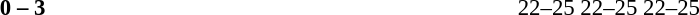<table width=100% cellspacing=1>
<tr>
<th width=20%></th>
<th width=12%></th>
<th width=20%></th>
<th width=33%></th>
<td></td>
</tr>
<tr style=font-size:95%>
<td align=right></td>
<td align=center><strong>0 – 3</strong></td>
<td><strong></strong></td>
<td>22–25 22–25 22–25</td>
</tr>
</table>
